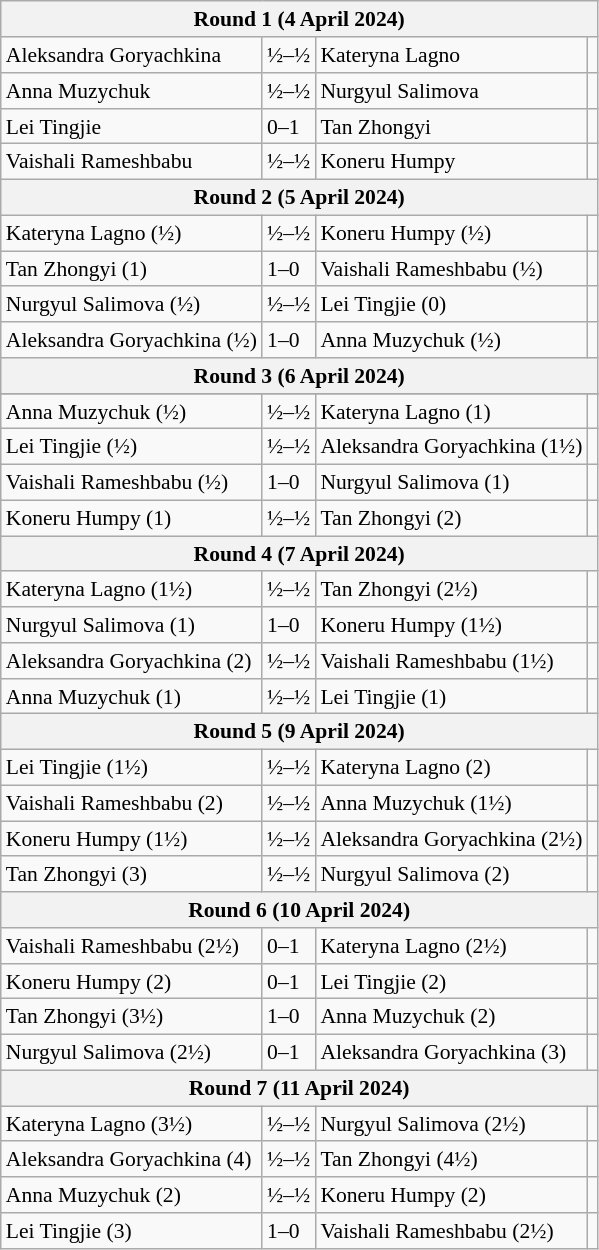<table class="wikitable mw-collapsible" style="display:inline-table; font-size: 90%">
<tr>
<th colspan="4">Round 1 (4 April 2024)</th>
</tr>
<tr>
<td>Aleksandra Goryachkina</td>
<td>½–½</td>
<td>Kateryna Lagno</td>
<td></td>
</tr>
<tr>
<td>Anna Muzychuk</td>
<td>½–½</td>
<td>Nurgyul Salimova</td>
<td></td>
</tr>
<tr>
<td>Lei Tingjie</td>
<td>0–1</td>
<td>Tan Zhongyi</td>
<td></td>
</tr>
<tr>
<td>Vaishali Rameshbabu</td>
<td>½–½</td>
<td>Koneru Humpy</td>
<td></td>
</tr>
<tr>
<th colspan="4">Round 2 (5 April 2024)</th>
</tr>
<tr>
<td>Kateryna Lagno (½)</td>
<td>½–½</td>
<td>Koneru Humpy (½)</td>
<td></td>
</tr>
<tr>
<td>Tan Zhongyi (1)</td>
<td>1–0</td>
<td>Vaishali Rameshbabu (½)</td>
<td></td>
</tr>
<tr>
<td>Nurgyul Salimova (½)</td>
<td>½–½</td>
<td>Lei Tingjie (0)</td>
<td></td>
</tr>
<tr>
<td>Aleksandra Goryachkina (½)</td>
<td>1–0</td>
<td>Anna Muzychuk (½)</td>
<td></td>
</tr>
<tr>
<th colspan="4">Round 3 (6 April 2024)</th>
</tr>
<tr>
</tr>
<tr>
<td>Anna Muzychuk (½)</td>
<td>½–½</td>
<td>Kateryna Lagno (1)</td>
<td></td>
</tr>
<tr>
<td>Lei Tingjie (½)</td>
<td>½–½</td>
<td>Aleksandra Goryachkina (1½)</td>
<td></td>
</tr>
<tr>
<td>Vaishali Rameshbabu (½)</td>
<td>1–0</td>
<td>Nurgyul Salimova (1)</td>
<td></td>
</tr>
<tr>
<td>Koneru Humpy (1)</td>
<td>½–½</td>
<td>Tan Zhongyi (2)</td>
<td></td>
</tr>
<tr>
<th colspan="4">Round 4 (7 April 2024)</th>
</tr>
<tr>
<td>Kateryna Lagno (1½)</td>
<td>½–½</td>
<td>Tan Zhongyi (2½)</td>
<td></td>
</tr>
<tr>
<td>Nurgyul Salimova (1)</td>
<td>1–0</td>
<td>Koneru Humpy (1½)</td>
<td></td>
</tr>
<tr>
<td>Aleksandra Goryachkina (2)</td>
<td>½–½</td>
<td>Vaishali Rameshbabu (1½)</td>
<td></td>
</tr>
<tr>
<td>Anna Muzychuk (1)</td>
<td>½–½</td>
<td>Lei Tingjie (1)</td>
<td></td>
</tr>
<tr>
<th colspan="4">Round 5 (9 April 2024)</th>
</tr>
<tr>
<td>Lei Tingjie (1½)</td>
<td>½–½</td>
<td>Kateryna Lagno (2)</td>
<td></td>
</tr>
<tr>
<td>Vaishali Rameshbabu (2)</td>
<td>½–½</td>
<td>Anna Muzychuk (1½)</td>
<td></td>
</tr>
<tr>
<td>Koneru Humpy (1½)</td>
<td>½–½</td>
<td>Aleksandra Goryachkina (2½)</td>
<td></td>
</tr>
<tr>
<td>Tan Zhongyi (3)</td>
<td>½–½</td>
<td>Nurgyul Salimova (2)</td>
<td></td>
</tr>
<tr>
<th colspan="4">Round 6 (10 April 2024)</th>
</tr>
<tr>
<td>Vaishali Rameshbabu (2½)</td>
<td>0–1</td>
<td>Kateryna Lagno (2½)</td>
<td></td>
</tr>
<tr>
<td>Koneru Humpy (2)</td>
<td>0–1</td>
<td>Lei Tingjie (2)</td>
<td></td>
</tr>
<tr>
<td>Tan Zhongyi (3½)</td>
<td>1–0</td>
<td>Anna Muzychuk (2)</td>
<td></td>
</tr>
<tr>
<td>Nurgyul Salimova (2½)</td>
<td>0–1</td>
<td>Aleksandra Goryachkina (3)</td>
<td></td>
</tr>
<tr>
<th colspan="4">Round 7 (11 April 2024)</th>
</tr>
<tr>
<td>Kateryna Lagno (3½)</td>
<td>½–½</td>
<td>Nurgyul Salimova (2½)</td>
<td></td>
</tr>
<tr>
<td>Aleksandra Goryachkina (4)</td>
<td>½–½</td>
<td>Tan Zhongyi (4½)</td>
<td></td>
</tr>
<tr>
<td>Anna Muzychuk (2)</td>
<td>½–½</td>
<td>Koneru Humpy (2)</td>
<td></td>
</tr>
<tr>
<td>Lei Tingjie (3)</td>
<td>1–0</td>
<td>Vaishali Rameshbabu (2½)</td>
<td></td>
</tr>
</table>
